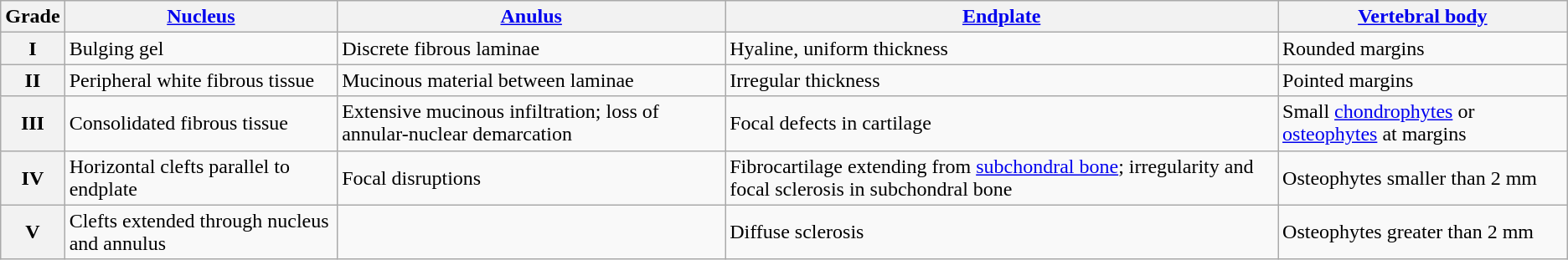<table class="wikitable">
<tr>
<th>Grade</th>
<th><a href='#'>Nucleus</a></th>
<th><a href='#'>Anulus</a></th>
<th><a href='#'>Endplate</a></th>
<th><a href='#'>Vertebral body</a></th>
</tr>
<tr>
<th>I</th>
<td>Bulging gel</td>
<td>Discrete fibrous laminae</td>
<td>Hyaline, uniform thickness</td>
<td>Rounded margins</td>
</tr>
<tr>
<th>II</th>
<td>Peripheral white fibrous tissue</td>
<td>Mucinous material between laminae</td>
<td>Irregular thickness</td>
<td>Pointed margins</td>
</tr>
<tr>
<th>III</th>
<td>Consolidated fibrous tissue</td>
<td>Extensive mucinous infiltration; loss of annular-nuclear demarcation</td>
<td>Focal defects in cartilage</td>
<td>Small <a href='#'>chondrophytes</a> or <a href='#'>osteophytes</a> at margins</td>
</tr>
<tr>
<th>IV</th>
<td>Horizontal clefts parallel to endplate</td>
<td>Focal disruptions</td>
<td>Fibrocartilage extending from <a href='#'>subchondral bone</a>; irregularity and focal sclerosis in subchondral bone</td>
<td>Osteophytes smaller than 2 mm</td>
</tr>
<tr>
<th>V</th>
<td>Clefts extended through nucleus and annulus</td>
<td></td>
<td>Diffuse sclerosis</td>
<td>Osteophytes greater than 2 mm</td>
</tr>
</table>
